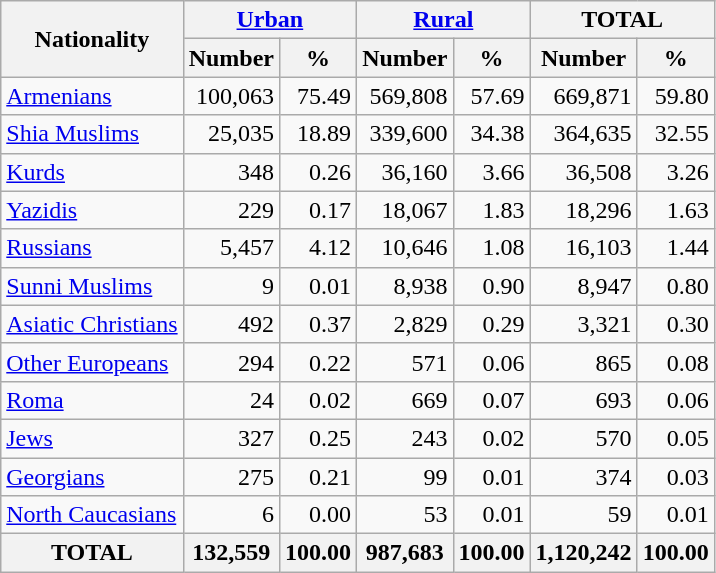<table class="wikitable sortable">
<tr>
<th rowspan="2">Nationality</th>
<th colspan="2"><a href='#'>Urban</a></th>
<th colspan="2"><a href='#'>Rural</a></th>
<th colspan="2">TOTAL</th>
</tr>
<tr>
<th>Number</th>
<th>%</th>
<th>Number</th>
<th>%</th>
<th>Number</th>
<th>%</th>
</tr>
<tr>
<td><a href='#'>Armenians</a></td>
<td align="right">100,063</td>
<td align="right">75.49</td>
<td align="right">569,808</td>
<td align="right">57.69</td>
<td align="right">669,871</td>
<td align="right">59.80</td>
</tr>
<tr>
<td><a href='#'>Shia Muslims</a></td>
<td align="right">25,035</td>
<td align="right">18.89</td>
<td align="right">339,600</td>
<td align="right">34.38</td>
<td align="right">364,635</td>
<td align="right">32.55</td>
</tr>
<tr>
<td><a href='#'>Kurds</a></td>
<td align="right">348</td>
<td align="right">0.26</td>
<td align="right">36,160</td>
<td align="right">3.66</td>
<td align="right">36,508</td>
<td align="right">3.26</td>
</tr>
<tr>
<td><a href='#'>Yazidis</a></td>
<td align="right">229</td>
<td align="right">0.17</td>
<td align="right">18,067</td>
<td align="right">1.83</td>
<td align="right">18,296</td>
<td align="right">1.63</td>
</tr>
<tr>
<td><a href='#'>Russians</a></td>
<td align="right">5,457</td>
<td align="right">4.12</td>
<td align="right">10,646</td>
<td align="right">1.08</td>
<td align="right">16,103</td>
<td align="right">1.44</td>
</tr>
<tr>
<td><a href='#'>Sunni Muslims</a></td>
<td align="right">9</td>
<td align="right">0.01</td>
<td align="right">8,938</td>
<td align="right">0.90</td>
<td align="right">8,947</td>
<td align="right">0.80</td>
</tr>
<tr>
<td><a href='#'>Asiatic Christians</a></td>
<td align="right">492</td>
<td align="right">0.37</td>
<td align="right">2,829</td>
<td align="right">0.29</td>
<td align="right">3,321</td>
<td align="right">0.30</td>
</tr>
<tr>
<td><a href='#'>Other Europeans</a></td>
<td align="right">294</td>
<td align="right">0.22</td>
<td align="right">571</td>
<td align="right">0.06</td>
<td align="right">865</td>
<td align="right">0.08</td>
</tr>
<tr>
<td><a href='#'>Roma</a></td>
<td align="right">24</td>
<td align="right">0.02</td>
<td align="right">669</td>
<td align="right">0.07</td>
<td align="right">693</td>
<td align="right">0.06</td>
</tr>
<tr>
<td><a href='#'>Jews</a></td>
<td align="right">327</td>
<td align="right">0.25</td>
<td align="right">243</td>
<td align="right">0.02</td>
<td align="right">570</td>
<td align="right">0.05</td>
</tr>
<tr>
<td><a href='#'>Georgians</a></td>
<td align="right">275</td>
<td align="right">0.21</td>
<td align="right">99</td>
<td align="right">0.01</td>
<td align="right">374</td>
<td align="right">0.03</td>
</tr>
<tr>
<td><a href='#'>North Caucasians</a></td>
<td align="right">6</td>
<td align="right">0.00</td>
<td align="right">53</td>
<td align="right">0.01</td>
<td align="right">59</td>
<td align="right">0.01</td>
</tr>
<tr>
<th>TOTAL</th>
<th>132,559</th>
<th>100.00</th>
<th>987,683</th>
<th>100.00</th>
<th>1,120,242</th>
<th>100.00</th>
</tr>
</table>
